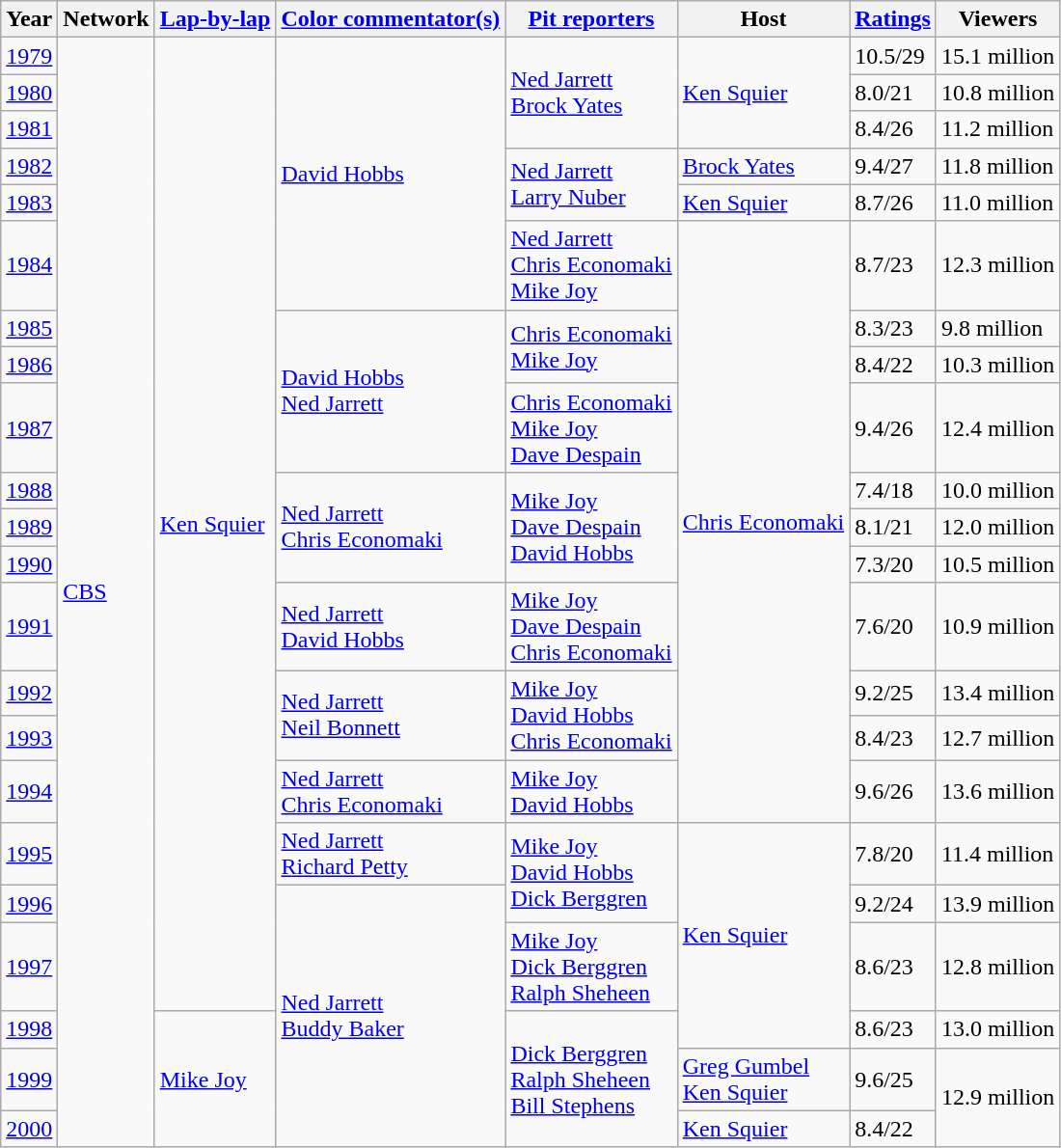<table class="wikitable">
<tr>
<th>Year</th>
<th>Network</th>
<th><a href='#'>Lap-by-lap</a></th>
<th><a href='#'>Color commentator(s)</a></th>
<th><a href='#'>Pit reporters</a></th>
<th>Host</th>
<th><a href='#'>Ratings</a></th>
<th>Viewers</th>
</tr>
<tr>
<td><a href='#'>1979</a></td>
<td rowspan=22><a href='#'>CBS</a></td>
<td rowspan=19><a href='#'>Ken Squier</a></td>
<td rowspan=6><a href='#'>David Hobbs</a></td>
<td rowspan=3><a href='#'>Ned Jarrett</a><br><a href='#'>Brock Yates</a></td>
<td rowspan=3><a href='#'>Ken Squier</a></td>
<td>10.5/29</td>
<td>15.1 million</td>
</tr>
<tr>
<td><a href='#'>1980</a></td>
<td>8.0/21</td>
<td>10.8 million</td>
</tr>
<tr>
<td><a href='#'>1981</a></td>
<td>8.4/26</td>
<td>11.2 million</td>
</tr>
<tr>
<td><a href='#'>1982</a></td>
<td rowspan=2><a href='#'>Ned Jarrett</a><br><a href='#'>Larry Nuber</a></td>
<td><a href='#'>Brock Yates</a></td>
<td>9.4/27</td>
<td>11.8 million</td>
</tr>
<tr>
<td><a href='#'>1983</a></td>
<td><a href='#'>Ken Squier</a></td>
<td>8.7/26</td>
<td>11.0 million</td>
</tr>
<tr>
<td><a href='#'>1984</a></td>
<td><a href='#'>Ned Jarrett</a><br><a href='#'>Chris Economaki</a><br><a href='#'>Mike Joy</a></td>
<td rowspan=11><a href='#'>Chris Economaki</a></td>
<td>8.7/23</td>
<td>12.3 million</td>
</tr>
<tr>
<td><a href='#'>1985</a></td>
<td rowspan=3><a href='#'>David Hobbs</a><br><a href='#'>Ned Jarrett</a></td>
<td rowspan=2><a href='#'>Chris Economaki</a><br><a href='#'>Mike Joy</a></td>
<td>8.3/23</td>
<td>9.8 million</td>
</tr>
<tr>
<td><a href='#'>1986</a></td>
<td>8.4/22</td>
<td>10.3 million</td>
</tr>
<tr>
<td><a href='#'>1987</a></td>
<td><a href='#'>Chris Economaki</a><br><a href='#'>Mike Joy</a><br><a href='#'>Dave Despain</a></td>
<td>9.4/26</td>
<td>12.4 million</td>
</tr>
<tr>
<td><a href='#'>1988</a></td>
<td rowspan=3><a href='#'>Ned Jarrett</a><br><a href='#'>Chris Economaki</a></td>
<td rowspan=3><a href='#'>Mike Joy</a><br><a href='#'>Dave Despain</a><br><a href='#'>David Hobbs</a></td>
<td>7.4/18</td>
<td>10.0 million</td>
</tr>
<tr>
<td><a href='#'>1989</a></td>
<td>8.1/21</td>
<td>12.0 million</td>
</tr>
<tr>
<td><a href='#'>1990</a></td>
<td>7.3/20</td>
<td>10.5 million</td>
</tr>
<tr>
<td><a href='#'>1991</a></td>
<td><a href='#'>Ned Jarrett</a><br><a href='#'>David Hobbs</a></td>
<td><a href='#'>Mike Joy</a><br><a href='#'>Dave Despain</a><br><a href='#'>Chris Economaki</a></td>
<td>7.6/20</td>
<td>10.9 million</td>
</tr>
<tr>
<td><a href='#'>1992</a></td>
<td rowspan=2><a href='#'>Ned Jarrett</a><br><a href='#'>Neil Bonnett</a></td>
<td rowspan=2><a href='#'>Mike Joy</a><br><a href='#'>David Hobbs</a><br><a href='#'>Chris Economaki</a></td>
<td>9.2/25</td>
<td>13.4 million</td>
</tr>
<tr>
<td><a href='#'>1993</a></td>
<td>8.4/23</td>
<td>12.7 million</td>
</tr>
<tr>
<td><a href='#'>1994</a></td>
<td><a href='#'>Ned Jarrett</a><br><a href='#'>Chris Economaki</a></td>
<td><a href='#'>Mike Joy</a><br><a href='#'>David Hobbs</a></td>
<td>9.6/26</td>
<td>13.6 million</td>
</tr>
<tr>
<td><a href='#'>1995</a></td>
<td><a href='#'>Ned Jarrett</a><br><a href='#'>Richard Petty</a></td>
<td rowspan=2><a href='#'>Mike Joy</a><br><a href='#'>David Hobbs</a><br><a href='#'>Dick Berggren</a></td>
<td rowspan=4><a href='#'>Ken Squier</a></td>
<td>7.8/20</td>
<td>11.4 million</td>
</tr>
<tr>
<td><a href='#'>1996</a></td>
<td rowspan=6><a href='#'>Ned Jarrett</a><br><a href='#'>Buddy Baker</a></td>
<td>9.2/24</td>
<td>13.9 million</td>
</tr>
<tr>
<td><a href='#'>1997</a></td>
<td><a href='#'>Mike Joy</a><br><a href='#'>Dick Berggren</a><br><a href='#'>Ralph Sheheen</a></td>
<td>8.6/23</td>
<td>12.8 million</td>
</tr>
<tr>
<td><a href='#'>1998</a></td>
<td rowspan=3><a href='#'>Mike Joy</a></td>
<td rowspan=3><a href='#'>Dick Berggren</a><br><a href='#'>Ralph Sheheen</a><br><a href='#'>Bill Stephens</a></td>
<td>8.6/23</td>
<td>13.0 million</td>
</tr>
<tr>
<td><a href='#'>1999</a></td>
<td><a href='#'>Greg Gumbel</a><br><a href='#'>Ken Squier</a></td>
<td>9.6/25</td>
<td rowspan=2>12.9 million</td>
</tr>
<tr>
<td><a href='#'>2000</a></td>
<td><a href='#'>Ken Squier</a></td>
<td>8.4/22</td>
</tr>
</table>
